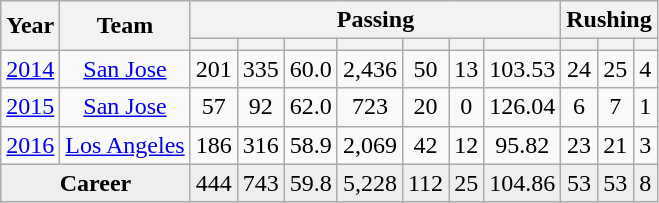<table class="wikitable sortable" style="text-align:center">
<tr>
<th rowspan=2>Year</th>
<th rowspan=2>Team</th>
<th colspan=7>Passing</th>
<th colspan=3>Rushing</th>
</tr>
<tr>
<th></th>
<th></th>
<th></th>
<th></th>
<th></th>
<th></th>
<th></th>
<th></th>
<th></th>
<th></th>
</tr>
<tr>
<td><a href='#'>2014</a></td>
<td><a href='#'>San Jose</a></td>
<td>201</td>
<td>335</td>
<td>60.0</td>
<td>2,436</td>
<td>50</td>
<td>13</td>
<td>103.53</td>
<td>24</td>
<td>25</td>
<td>4</td>
</tr>
<tr>
<td><a href='#'>2015</a></td>
<td><a href='#'>San Jose</a></td>
<td>57</td>
<td>92</td>
<td>62.0</td>
<td>723</td>
<td>20</td>
<td>0</td>
<td>126.04</td>
<td>6</td>
<td>7</td>
<td>1</td>
</tr>
<tr>
<td><a href='#'>2016</a></td>
<td><a href='#'>Los Angeles</a></td>
<td>186</td>
<td>316</td>
<td>58.9</td>
<td>2,069</td>
<td>42</td>
<td>12</td>
<td>95.82</td>
<td>23</td>
<td>21</td>
<td>3</td>
</tr>
<tr class="sortbottom" style="background:#eee;">
<td colspan=2><strong>Career</strong></td>
<td>444</td>
<td>743</td>
<td>59.8</td>
<td>5,228</td>
<td>112</td>
<td>25</td>
<td>104.86</td>
<td>53</td>
<td>53</td>
<td>8</td>
</tr>
</table>
